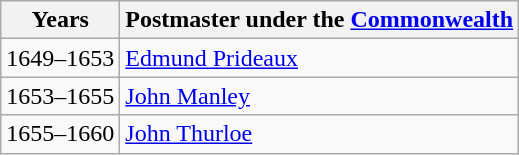<table class="wikitable">
<tr>
<th>Years</th>
<th>Postmaster under the <a href='#'>Commonwealth</a></th>
</tr>
<tr>
<td>1649–1653</td>
<td><a href='#'>Edmund Prideaux</a></td>
</tr>
<tr>
<td>1653–1655</td>
<td><a href='#'>John Manley</a></td>
</tr>
<tr>
<td>1655–1660</td>
<td><a href='#'>John Thurloe</a></td>
</tr>
</table>
